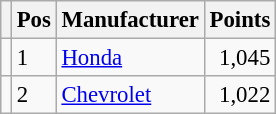<table class="wikitable" style="font-size: 95%;">
<tr>
<th></th>
<th>Pos</th>
<th>Manufacturer</th>
<th>Points</th>
</tr>
<tr>
<td align="left"></td>
<td>1</td>
<td> <a href='#'>Honda</a></td>
<td align="right">1,045</td>
</tr>
<tr>
<td align="left"></td>
<td>2</td>
<td> <a href='#'>Chevrolet</a></td>
<td align="right">1,022</td>
</tr>
</table>
